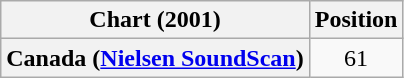<table class="wikitable plainrowheaders">
<tr>
<th>Chart (2001)</th>
<th>Position</th>
</tr>
<tr>
<th scope="row">Canada (<a href='#'>Nielsen SoundScan</a>)</th>
<td style="text-align:center;">61</td>
</tr>
</table>
